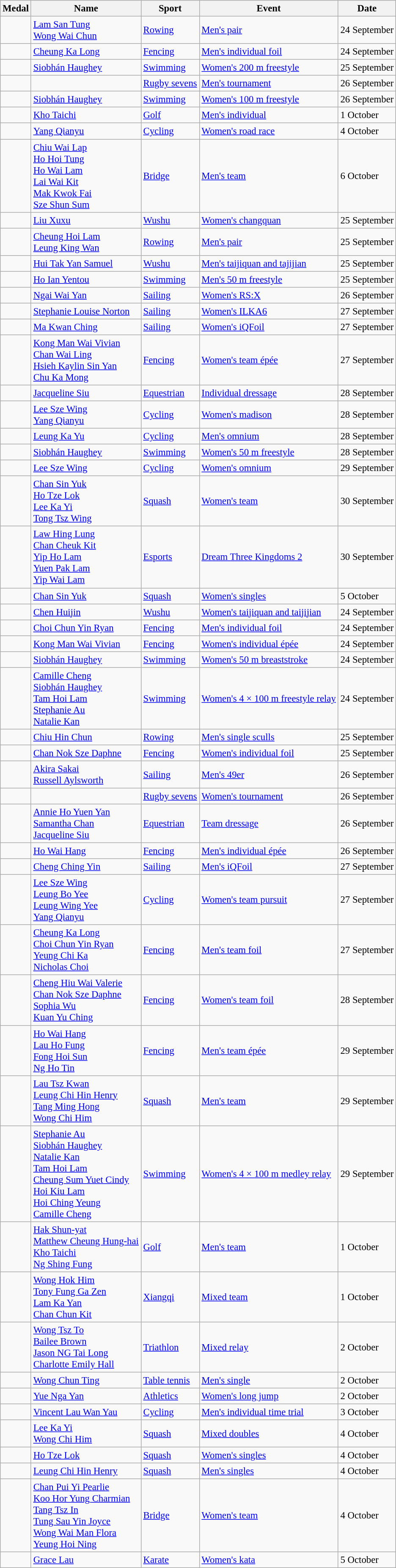<table class="wikitable sortable"  style="font-size:95%">
<tr>
<th>Medal</th>
<th>Name</th>
<th>Sport</th>
<th>Event</th>
<th>Date</th>
</tr>
<tr>
<td></td>
<td><a href='#'>Lam San Tung</a><br><a href='#'>Wong Wai Chun</a></td>
<td><a href='#'>Rowing</a></td>
<td><a href='#'>Men's pair</a></td>
<td>24 September</td>
</tr>
<tr>
<td></td>
<td><a href='#'>Cheung Ka Long</a></td>
<td><a href='#'>Fencing</a></td>
<td><a href='#'>Men's individual foil</a></td>
<td>24 September</td>
</tr>
<tr>
<td></td>
<td><a href='#'>Siobhán Haughey</a></td>
<td><a href='#'>Swimming</a></td>
<td><a href='#'>Women's 200 m freestyle</a></td>
<td>25 September</td>
</tr>
<tr>
<td></td>
<td></td>
<td><a href='#'>Rugby sevens</a></td>
<td><a href='#'>Men's tournament</a></td>
<td>26 September</td>
</tr>
<tr>
<td></td>
<td><a href='#'>Siobhán Haughey</a></td>
<td><a href='#'>Swimming</a></td>
<td><a href='#'>Women's 100 m freestyle</a></td>
<td>26 September</td>
</tr>
<tr>
<td></td>
<td><a href='#'>Kho Taichi</a></td>
<td><a href='#'>Golf</a></td>
<td><a href='#'>Men's individual</a></td>
<td>1 October</td>
</tr>
<tr>
<td></td>
<td><a href='#'>Yang Qianyu</a></td>
<td><a href='#'>Cycling</a></td>
<td><a href='#'>Women's road race</a></td>
<td>4 October</td>
</tr>
<tr>
<td></td>
<td><a href='#'>Chiu Wai Lap</a><br><a href='#'>Ho Hoi Tung</a><br><a href='#'>Ho Wai Lam</a><br><a href='#'>Lai Wai Kit</a><br><a href='#'>Mak Kwok Fai</a><br><a href='#'>Sze Shun Sum</a></td>
<td><a href='#'>Bridge</a></td>
<td><a href='#'>Men's team</a></td>
<td>6 October</td>
</tr>
<tr>
<td></td>
<td><a href='#'>Liu Xuxu</a></td>
<td><a href='#'>Wushu</a></td>
<td><a href='#'>Women's changquan</a></td>
<td>25 September</td>
</tr>
<tr>
<td></td>
<td><a href='#'>Cheung Hoi Lam</a><br><a href='#'>Leung King Wan</a></td>
<td><a href='#'>Rowing</a></td>
<td><a href='#'>Men's pair</a></td>
<td>25 September</td>
</tr>
<tr>
<td></td>
<td><a href='#'>Hui Tak Yan Samuel</a></td>
<td><a href='#'>Wushu</a></td>
<td><a href='#'>Men's taijiquan and tajijian</a></td>
<td>25 September</td>
</tr>
<tr>
<td></td>
<td><a href='#'>Ho Ian Yentou</a></td>
<td><a href='#'>Swimming</a></td>
<td><a href='#'>Men's 50 m freestyle</a></td>
<td>25 September</td>
</tr>
<tr>
<td></td>
<td><a href='#'>Ngai Wai Yan</a></td>
<td><a href='#'>Sailing</a></td>
<td><a href='#'>Women's RS:X</a></td>
<td>26 September</td>
</tr>
<tr>
<td></td>
<td><a href='#'>Stephanie Louise Norton</a></td>
<td><a href='#'>Sailing</a></td>
<td><a href='#'>Women's ILKA6</a></td>
<td>27 September</td>
</tr>
<tr>
<td></td>
<td><a href='#'>Ma Kwan Ching</a></td>
<td><a href='#'>Sailing</a></td>
<td><a href='#'>Women's iQFoil</a></td>
<td>27 September</td>
</tr>
<tr>
<td></td>
<td><a href='#'>Kong Man Wai Vivian</a><br><a href='#'>Chan Wai Ling</a><br><a href='#'>Hsieh Kaylin Sin Yan</a><br><a href='#'>Chu Ka Mong</a></td>
<td><a href='#'>Fencing</a></td>
<td><a href='#'>Women's team épée</a></td>
<td>27 September</td>
</tr>
<tr>
<td></td>
<td><a href='#'>Jacqueline Siu</a></td>
<td><a href='#'>Equestrian</a></td>
<td><a href='#'>Individual dressage</a></td>
<td>28 September</td>
</tr>
<tr>
<td></td>
<td><a href='#'>Lee Sze Wing</a><br><a href='#'>Yang Qianyu</a></td>
<td><a href='#'>Cycling</a></td>
<td><a href='#'>Women's madison</a></td>
<td>28 September</td>
</tr>
<tr>
<td></td>
<td><a href='#'>Leung Ka Yu</a></td>
<td><a href='#'>Cycling</a></td>
<td><a href='#'>Men's omnium</a></td>
<td>28 September</td>
</tr>
<tr>
<td></td>
<td><a href='#'>Siobhán Haughey</a></td>
<td><a href='#'>Swimming</a></td>
<td><a href='#'>Women's 50 m freestyle</a></td>
<td>28 September</td>
</tr>
<tr>
<td></td>
<td><a href='#'>Lee Sze Wing</a></td>
<td><a href='#'>Cycling</a></td>
<td><a href='#'>Women's omnium</a></td>
<td>29 September</td>
</tr>
<tr>
<td></td>
<td><a href='#'>Chan Sin Yuk</a><br><a href='#'>Ho Tze Lok</a><br><a href='#'>Lee Ka Yi</a><br><a href='#'>Tong Tsz Wing</a></td>
<td><a href='#'>Squash</a></td>
<td><a href='#'>Women's team</a></td>
<td>30 September</td>
</tr>
<tr>
<td></td>
<td><a href='#'>Law Hing Lung</a><br><a href='#'>Chan Cheuk Kit</a><br><a href='#'>Yip Ho Lam</a><br><a href='#'>Yuen Pak Lam</a><br><a href='#'>Yip Wai Lam</a></td>
<td><a href='#'>Esports</a></td>
<td><a href='#'>Dream Three Kingdoms 2</a></td>
<td>30 September</td>
</tr>
<tr>
<td></td>
<td><a href='#'>Chan Sin Yuk</a></td>
<td><a href='#'>Squash</a></td>
<td><a href='#'>Women's singles</a></td>
<td>5 October</td>
</tr>
<tr>
<td></td>
<td><a href='#'>Chen Huijin</a></td>
<td><a href='#'>Wushu</a></td>
<td><a href='#'>Women's taijiquan and taijijian</a></td>
<td>24 September</td>
</tr>
<tr>
<td></td>
<td><a href='#'>Choi Chun Yin Ryan</a></td>
<td><a href='#'>Fencing</a></td>
<td><a href='#'>Men's individual foil</a></td>
<td>24 September</td>
</tr>
<tr>
<td></td>
<td><a href='#'>Kong Man Wai Vivian</a></td>
<td><a href='#'>Fencing</a></td>
<td><a href='#'>Women's individual épée</a></td>
<td>24 September</td>
</tr>
<tr>
<td></td>
<td><a href='#'>Siobhán Haughey</a></td>
<td><a href='#'>Swimming</a></td>
<td><a href='#'>Women's 50 m breaststroke</a></td>
<td>24 September</td>
</tr>
<tr>
<td></td>
<td><a href='#'>Camille Cheng</a><br><a href='#'>Siobhán Haughey</a><br><a href='#'>Tam Hoi Lam</a><br><a href='#'>Stephanie Au</a><br><a href='#'>Natalie Kan</a></td>
<td><a href='#'>Swimming</a></td>
<td><a href='#'>Women's 4 × 100 m freestyle relay</a></td>
<td>24 September</td>
</tr>
<tr>
<td></td>
<td><a href='#'>Chiu Hin Chun</a></td>
<td><a href='#'>Rowing</a></td>
<td><a href='#'>Men's single sculls</a></td>
<td>25 September</td>
</tr>
<tr>
<td></td>
<td><a href='#'>Chan Nok Sze Daphne</a></td>
<td><a href='#'>Fencing</a></td>
<td><a href='#'>Women's individual foil</a></td>
<td>25 September</td>
</tr>
<tr>
<td></td>
<td><a href='#'>Akira Sakai</a><br><a href='#'>Russell Aylsworth</a></td>
<td><a href='#'>Sailing</a></td>
<td><a href='#'>Men's 49er</a></td>
<td>26 September</td>
</tr>
<tr>
<td></td>
<td></td>
<td><a href='#'>Rugby sevens</a></td>
<td><a href='#'>Women's tournament</a></td>
<td>26 September</td>
</tr>
<tr>
<td></td>
<td><a href='#'>Annie Ho Yuen Yan</a><br><a href='#'>Samantha Chan</a><br><a href='#'>Jacqueline Siu</a></td>
<td><a href='#'>Equestrian</a></td>
<td><a href='#'>Team dressage</a></td>
<td>26 September</td>
</tr>
<tr>
<td></td>
<td><a href='#'>Ho Wai Hang</a></td>
<td><a href='#'>Fencing</a></td>
<td><a href='#'>Men's individual épée</a></td>
<td>26 September</td>
</tr>
<tr>
<td></td>
<td><a href='#'>Cheng Ching Yin</a></td>
<td><a href='#'>Sailing</a></td>
<td><a href='#'>Men's iQFoil</a></td>
<td>27 September</td>
</tr>
<tr>
<td></td>
<td><a href='#'>Lee Sze Wing</a><br><a href='#'>Leung Bo Yee</a><br><a href='#'>Leung Wing Yee</a><br><a href='#'>Yang Qianyu</a></td>
<td><a href='#'>Cycling</a></td>
<td><a href='#'>Women's team pursuit</a></td>
<td>27 September</td>
</tr>
<tr>
<td></td>
<td><a href='#'>Cheung Ka Long</a><br><a href='#'>Choi Chun Yin Ryan</a><br><a href='#'>Yeung Chi Ka</a><br><a href='#'>Nicholas Choi</a></td>
<td><a href='#'>Fencing</a></td>
<td><a href='#'>Men's team foil</a></td>
<td>27 September</td>
</tr>
<tr>
<td></td>
<td><a href='#'>Cheng Hiu Wai Valerie</a><br><a href='#'>Chan Nok Sze Daphne</a><br><a href='#'>Sophia Wu</a><br><a href='#'>Kuan Yu Ching</a></td>
<td><a href='#'>Fencing</a></td>
<td><a href='#'>Women's team foil</a></td>
<td>28 September</td>
</tr>
<tr>
<td></td>
<td><a href='#'>Ho Wai Hang</a><br><a href='#'>Lau Ho Fung</a><br><a href='#'>Fong Hoi Sun</a><br><a href='#'>Ng Ho Tin</a></td>
<td><a href='#'>Fencing</a></td>
<td><a href='#'>Men's team épée</a></td>
<td>29 September</td>
</tr>
<tr>
<td></td>
<td><a href='#'>Lau Tsz Kwan</a><br><a href='#'>Leung Chi Hin Henry</a><br><a href='#'>Tang Ming Hong</a><br><a href='#'>Wong Chi Him</a></td>
<td><a href='#'>Squash</a></td>
<td><a href='#'>Men's team</a></td>
<td>29 September</td>
</tr>
<tr>
<td></td>
<td><a href='#'>Stephanie Au</a><br><a href='#'>Siobhán Haughey</a><br><a href='#'>Natalie Kan</a><br><a href='#'>Tam Hoi Lam</a><br><a href='#'>Cheung Sum Yuet Cindy</a><br><a href='#'>Hoi Kiu Lam</a><br><a href='#'>Hoi Ching Yeung</a><br><a href='#'>Camille Cheng</a></td>
<td><a href='#'>Swimming</a></td>
<td><a href='#'>Women's 4 × 100 m medley relay</a></td>
<td>29 September</td>
</tr>
<tr>
<td></td>
<td><a href='#'>Hak Shun-yat</a><br><a href='#'>Matthew Cheung Hung-hai</a><br><a href='#'>Kho Taichi</a><br><a href='#'>Ng Shing Fung</a></td>
<td><a href='#'>Golf</a></td>
<td><a href='#'>Men's team</a></td>
<td>1 October</td>
</tr>
<tr>
<td></td>
<td><a href='#'>Wong Hok Him</a><br><a href='#'>Tony Fung Ga Zen</a><br><a href='#'>Lam Ka Yan</a><br><a href='#'>Chan Chun Kit</a></td>
<td><a href='#'>Xiangqi</a></td>
<td><a href='#'>Mixed team</a></td>
<td>1 October</td>
</tr>
<tr>
<td></td>
<td><a href='#'>Wong Tsz To</a><br><a href='#'>Bailee Brown</a><br><a href='#'>Jason NG Tai Long</a><br><a href='#'>Charlotte Emily Hall</a></td>
<td><a href='#'>Triathlon</a></td>
<td><a href='#'>Mixed relay</a></td>
<td>2 October</td>
</tr>
<tr>
<td></td>
<td><a href='#'>Wong Chun Ting</a></td>
<td><a href='#'>Table tennis</a></td>
<td><a href='#'>Men's single</a></td>
<td>2 October</td>
</tr>
<tr>
<td></td>
<td><a href='#'>Yue Nga Yan</a></td>
<td><a href='#'>Athletics</a></td>
<td><a href='#'>Women's long jump</a></td>
<td>2 October</td>
</tr>
<tr>
<td></td>
<td><a href='#'>Vincent Lau Wan Yau</a></td>
<td><a href='#'>Cycling</a></td>
<td><a href='#'>Men's individual time trial</a></td>
<td>3 October</td>
</tr>
<tr>
<td></td>
<td><a href='#'>Lee Ka Yi</a><br><a href='#'>Wong Chi Him</a></td>
<td><a href='#'>Squash</a></td>
<td><a href='#'>Mixed doubles</a></td>
<td>4 October</td>
</tr>
<tr>
<td></td>
<td><a href='#'>Ho Tze Lok</a></td>
<td><a href='#'>Squash</a></td>
<td><a href='#'>Women's singles</a></td>
<td>4 October</td>
</tr>
<tr>
<td></td>
<td><a href='#'>Leung Chi Hin Henry</a></td>
<td><a href='#'>Squash</a></td>
<td><a href='#'>Men's singles</a></td>
<td>4 October</td>
</tr>
<tr>
<td></td>
<td><a href='#'>Chan Pui Yi Pearlie</a><br><a href='#'>Koo Hor Yung Charmian</a><br><a href='#'>Tang Tsz In</a><br><a href='#'>Tung Sau Yin Joyce</a><br><a href='#'>Wong Wai Man Flora</a><br><a href='#'>Yeung Hoi Ning</a></td>
<td><a href='#'>Bridge</a></td>
<td><a href='#'>Women's team</a></td>
<td>4 October</td>
</tr>
<tr>
<td></td>
<td><a href='#'>Grace Lau</a></td>
<td><a href='#'>Karate</a></td>
<td><a href='#'>Women's kata</a></td>
<td>5 October</td>
</tr>
</table>
